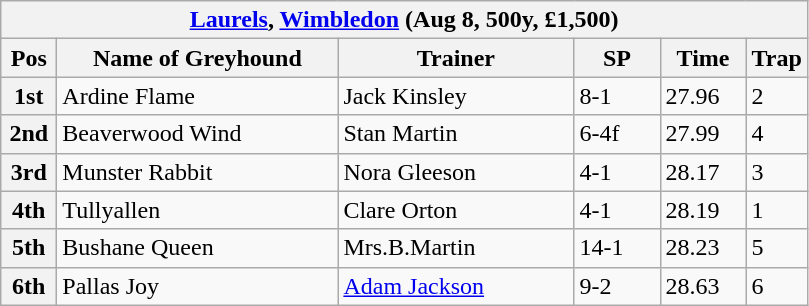<table class="wikitable">
<tr>
<th colspan="6"><a href='#'>Laurels</a>, <a href='#'>Wimbledon</a> (Aug 8, 500y, £1,500)</th>
</tr>
<tr>
<th width=30>Pos</th>
<th width=180>Name of Greyhound</th>
<th width=150>Trainer</th>
<th width=50>SP</th>
<th width=50>Time</th>
<th width=30>Trap</th>
</tr>
<tr>
<th>1st</th>
<td>Ardine Flame</td>
<td>Jack Kinsley</td>
<td>8-1</td>
<td>27.96</td>
<td>2</td>
</tr>
<tr>
<th>2nd</th>
<td>Beaverwood Wind</td>
<td>Stan Martin</td>
<td>6-4f</td>
<td>27.99</td>
<td>4</td>
</tr>
<tr>
<th>3rd</th>
<td>Munster Rabbit</td>
<td>Nora Gleeson</td>
<td>4-1</td>
<td>28.17</td>
<td>3</td>
</tr>
<tr>
<th>4th</th>
<td>Tullyallen</td>
<td>Clare Orton</td>
<td>4-1</td>
<td>28.19</td>
<td>1</td>
</tr>
<tr>
<th>5th</th>
<td>Bushane Queen</td>
<td>Mrs.B.Martin</td>
<td>14-1</td>
<td>28.23</td>
<td>5</td>
</tr>
<tr>
<th>6th</th>
<td>Pallas Joy</td>
<td><a href='#'>Adam Jackson</a></td>
<td>9-2</td>
<td>28.63</td>
<td>6</td>
</tr>
</table>
